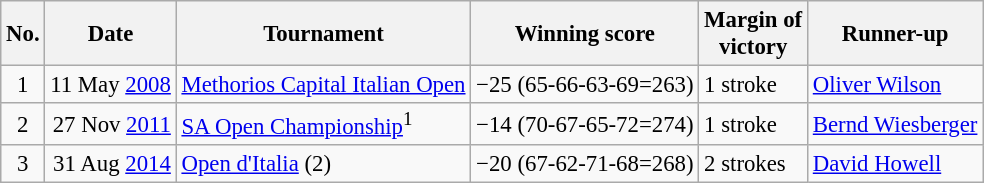<table class="wikitable" style="font-size:95%;">
<tr>
<th>No.</th>
<th>Date</th>
<th>Tournament</th>
<th>Winning score</th>
<th>Margin of<br>victory</th>
<th>Runner-up</th>
</tr>
<tr>
<td align=center>1</td>
<td align=right>11 May <a href='#'>2008</a></td>
<td><a href='#'>Methorios Capital Italian Open</a></td>
<td>−25 (65-66-63-69=263)</td>
<td>1 stroke</td>
<td> <a href='#'>Oliver Wilson</a></td>
</tr>
<tr>
<td align=center>2</td>
<td align=right>27 Nov <a href='#'>2011</a></td>
<td><a href='#'>SA Open Championship</a><sup>1</sup></td>
<td>−14 (70-67-65-72=274)</td>
<td>1 stroke</td>
<td> <a href='#'>Bernd Wiesberger</a></td>
</tr>
<tr>
<td align=center>3</td>
<td align=right>31 Aug <a href='#'>2014</a></td>
<td><a href='#'>Open d'Italia</a> (2)</td>
<td>−20 (67-62-71-68=268)</td>
<td>2 strokes</td>
<td> <a href='#'>David Howell</a></td>
</tr>
</table>
